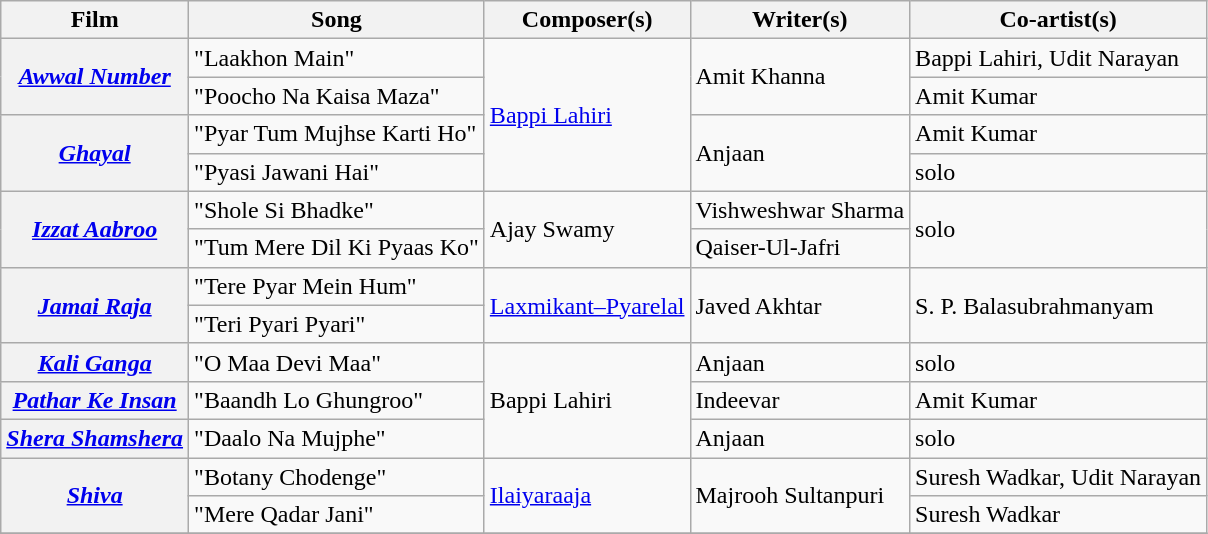<table class="wikitable sortable">
<tr>
<th>Film</th>
<th>Song</th>
<th>Composer(s)</th>
<th>Writer(s)</th>
<th>Co-artist(s)</th>
</tr>
<tr>
<th rowspan=2><em><a href='#'>Awwal Number</a></em></th>
<td>"Laakhon Main"</td>
<td rowspan="4"><a href='#'>Bappi Lahiri</a></td>
<td rowspan=2>Amit Khanna</td>
<td>Bappi Lahiri, Udit Narayan</td>
</tr>
<tr>
<td>"Poocho Na Kaisa Maza"</td>
<td>Amit Kumar</td>
</tr>
<tr>
<th rowspan="2"><a href='#'><em>Ghayal</em></a></th>
<td>"Pyar Tum Mujhse Karti Ho"</td>
<td Rowspan=2>Anjaan</td>
<td>Amit Kumar</td>
</tr>
<tr>
<td>"Pyasi Jawani Hai"</td>
<td>solo</td>
</tr>
<tr>
<th rowspan="2"><a href='#'><em>Izzat Aabroo</em></a></th>
<td>"Shole Si Bhadke"</td>
<td rowspan="2">Ajay Swamy</td>
<td>Vishweshwar Sharma</td>
<td rowspan=2>solo</td>
</tr>
<tr>
<td>"Tum Mere Dil Ki Pyaas Ko"</td>
<td>Qaiser-Ul-Jafri</td>
</tr>
<tr>
<th rowspan="2"><em><a href='#'>Jamai Raja</a></em></th>
<td>"Tere Pyar Mein Hum"</td>
<td rowspan="2"><a href='#'>Laxmikant–Pyarelal</a></td>
<td rowspan=2>Javed Akhtar</td>
<td rowspan=2>S. P. Balasubrahmanyam</td>
</tr>
<tr>
<td>"Teri Pyari Pyari"</td>
</tr>
<tr>
<th><em><a href='#'>Kali Ganga</a></em></th>
<td>"O Maa Devi Maa"</td>
<td rowspan=3>Bappi Lahiri</td>
<td>Anjaan</td>
<td>solo</td>
</tr>
<tr>
<th><em><a href='#'>Pathar Ke Insan</a></em></th>
<td>"Baandh Lo Ghungroo"</td>
<td>Indeevar</td>
<td>Amit Kumar</td>
</tr>
<tr>
<th><a href='#'><em>Shera Shamshera</em></a></th>
<td>"Daalo Na Mujphe"</td>
<td>Anjaan</td>
<td>solo</td>
</tr>
<tr>
<th rowspan="2"><em><a href='#'>Shiva</a></em></th>
<td>"Botany Chodenge"</td>
<td rowspan="2"><a href='#'>Ilaiyaraaja</a></td>
<td rowspan=2>Majrooh Sultanpuri</td>
<td>Suresh Wadkar, Udit Narayan</td>
</tr>
<tr>
<td>"Mere Qadar Jani"</td>
<td>Suresh Wadkar</td>
</tr>
<tr>
</tr>
</table>
